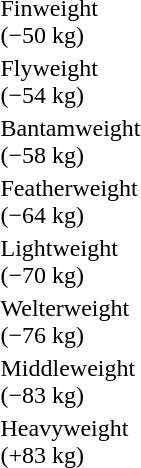<table>
<tr>
<td rowspan=2>Finweight<br>(−50 kg)</td>
<td rowspan=2></td>
<td rowspan=2></td>
<td></td>
</tr>
<tr>
<td></td>
</tr>
<tr>
<td rowspan=2>Flyweight<br>(−54 kg)</td>
<td rowspan=2></td>
<td rowspan=2></td>
<td></td>
</tr>
<tr>
<td></td>
</tr>
<tr>
<td rowspan=2>Bantamweight<br>(−58 kg)</td>
<td rowspan=2></td>
<td rowspan=2></td>
<td></td>
</tr>
<tr>
<td></td>
</tr>
<tr>
<td rowspan=2>Featherweight<br>(−64 kg)</td>
<td rowspan=2></td>
<td rowspan=2></td>
<td></td>
</tr>
<tr>
<td></td>
</tr>
<tr>
<td rowspan=2>Lightweight<br>(−70 kg)</td>
<td rowspan=2></td>
<td rowspan=2></td>
<td></td>
</tr>
<tr>
<td></td>
</tr>
<tr>
<td rowspan=2>Welterweight<br>(−76 kg)</td>
<td rowspan=2></td>
<td rowspan=2></td>
<td></td>
</tr>
<tr>
<td></td>
</tr>
<tr>
<td rowspan=2>Middleweight<br>(−83 kg)</td>
<td rowspan=2></td>
<td rowspan=2></td>
<td></td>
</tr>
<tr>
<td></td>
</tr>
<tr>
<td rowspan=2>Heavyweight<br>(+83 kg)</td>
<td rowspan=2></td>
<td rowspan=2></td>
<td></td>
</tr>
<tr>
<td></td>
</tr>
</table>
